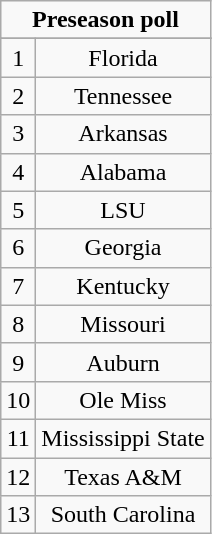<table class="wikitable">
<tr align="center">
<td align="center" Colspan="3"><strong>Preseason poll</strong></td>
</tr>
<tr align="center">
</tr>
<tr align="center">
<td>1</td>
<td>Florida</td>
</tr>
<tr align="center">
<td>2</td>
<td>Tennessee</td>
</tr>
<tr align="center">
<td>3</td>
<td>Arkansas</td>
</tr>
<tr align="center">
<td>4</td>
<td>Alabama</td>
</tr>
<tr align="center">
<td>5</td>
<td>LSU</td>
</tr>
<tr align="center">
<td>6</td>
<td>Georgia</td>
</tr>
<tr align="center">
<td>7</td>
<td>Kentucky</td>
</tr>
<tr align="center">
<td>8</td>
<td>Missouri</td>
</tr>
<tr align="center">
<td>9</td>
<td>Auburn</td>
</tr>
<tr align="center">
<td>10</td>
<td>Ole Miss</td>
</tr>
<tr align="center">
<td>11</td>
<td>Mississippi State</td>
</tr>
<tr align="center">
<td>12</td>
<td>Texas A&M</td>
</tr>
<tr align="center">
<td>13</td>
<td>South Carolina</td>
</tr>
</table>
